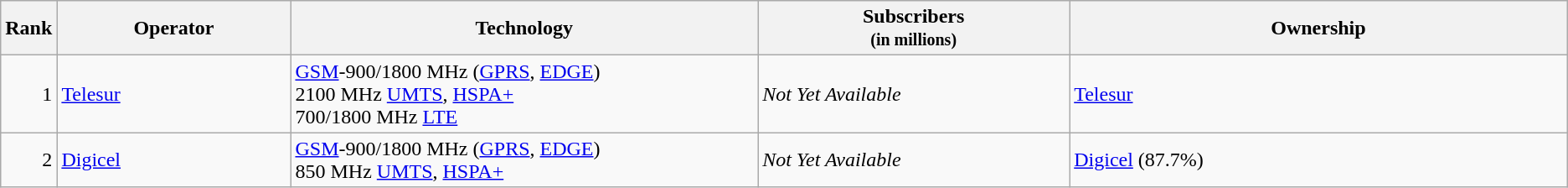<table class="wikitable">
<tr>
<th style="width:3%;">Rank</th>
<th style="width:15%;">Operator</th>
<th style="width:30%;">Technology</th>
<th style="width:20%;">Subscribers<br><small>(in millions)</small></th>
<th style="width:32%;">Ownership</th>
</tr>
<tr>
<td align=right>1</td>
<td><a href='#'>Telesur</a></td>
<td><a href='#'>GSM</a>-900/1800 MHz (<a href='#'>GPRS</a>, <a href='#'>EDGE</a>)<br>2100 MHz <a href='#'>UMTS</a>, <a href='#'>HSPA+</a><br>700/1800 MHz <a href='#'>LTE</a></td>
<td><em>Not Yet Available</em></td>
<td><a href='#'>Telesur</a></td>
</tr>
<tr>
<td align=right>2</td>
<td><a href='#'>Digicel</a></td>
<td><a href='#'>GSM</a>-900/1800 MHz (<a href='#'>GPRS</a>, <a href='#'>EDGE</a>)<br>850 MHz <a href='#'>UMTS</a>, <a href='#'>HSPA+</a></td>
<td><em>Not Yet Available</em></td>
<td><a href='#'>Digicel</a> (87.7%)</td>
</tr>
</table>
